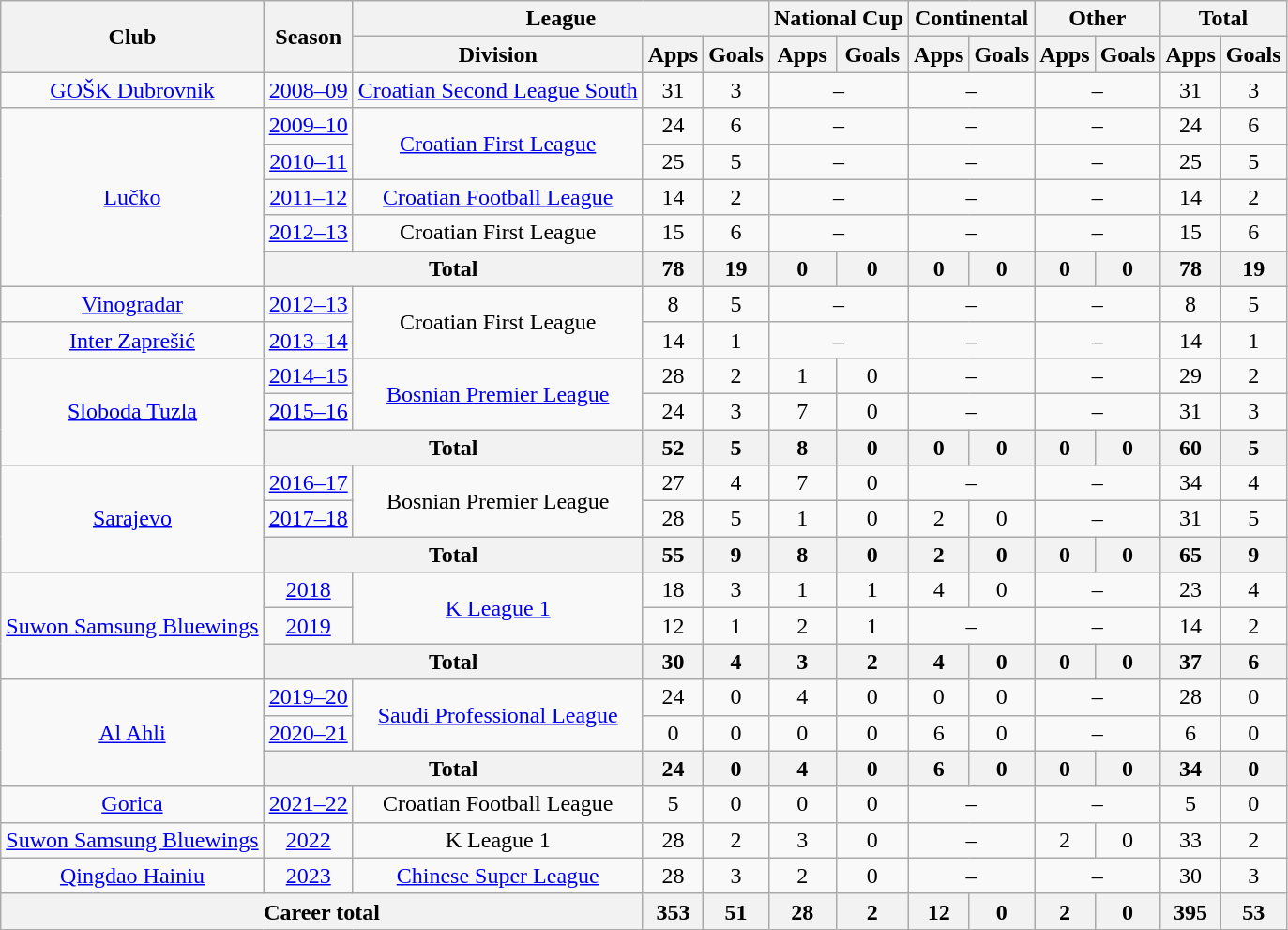<table class="wikitable" style="text-align:center">
<tr>
<th rowspan=2>Club</th>
<th rowspan=2>Season</th>
<th colspan=3>League</th>
<th colspan=2>National Cup</th>
<th colspan=2>Continental</th>
<th colspan=2>Other</th>
<th colspan=2>Total</th>
</tr>
<tr>
<th>Division</th>
<th>Apps</th>
<th>Goals</th>
<th>Apps</th>
<th>Goals</th>
<th>Apps</th>
<th>Goals</th>
<th>Apps</th>
<th>Goals</th>
<th>Apps</th>
<th>Goals</th>
</tr>
<tr>
<td><a href='#'>GOŠK Dubrovnik</a></td>
<td><a href='#'>2008–09</a></td>
<td><a href='#'>Croatian Second League South</a></td>
<td>31</td>
<td>3</td>
<td colspan=2>–</td>
<td colspan=2>–</td>
<td colspan=2>–</td>
<td>31</td>
<td>3</td>
</tr>
<tr>
<td rowspan=5><a href='#'>Lučko</a></td>
<td><a href='#'>2009–10</a></td>
<td rowspan=2><a href='#'>Croatian First League</a></td>
<td>24</td>
<td>6</td>
<td colspan=2>–</td>
<td colspan=2>–</td>
<td colspan=2>–</td>
<td>24</td>
<td>6</td>
</tr>
<tr>
<td><a href='#'>2010–11</a></td>
<td>25</td>
<td>5</td>
<td colspan=2>–</td>
<td colspan=2>–</td>
<td colspan=2>–</td>
<td>25</td>
<td>5</td>
</tr>
<tr>
<td><a href='#'>2011–12</a></td>
<td><a href='#'>Croatian Football League</a></td>
<td>14</td>
<td>2</td>
<td colspan=2>–</td>
<td colspan=2>–</td>
<td colspan=2>–</td>
<td>14</td>
<td>2</td>
</tr>
<tr>
<td><a href='#'>2012–13</a></td>
<td>Croatian First League</td>
<td>15</td>
<td>6</td>
<td colspan=2>–</td>
<td colspan=2>–</td>
<td colspan=2>–</td>
<td>15</td>
<td>6</td>
</tr>
<tr>
<th colspan=2>Total</th>
<th>78</th>
<th>19</th>
<th>0</th>
<th>0</th>
<th>0</th>
<th>0</th>
<th>0</th>
<th>0</th>
<th>78</th>
<th>19</th>
</tr>
<tr>
<td><a href='#'>Vinogradar</a></td>
<td><a href='#'>2012–13</a></td>
<td rowspan=2>Croatian First League</td>
<td>8</td>
<td>5</td>
<td colspan=2>–</td>
<td colspan=2>–</td>
<td colspan=2>–</td>
<td>8</td>
<td>5</td>
</tr>
<tr>
<td><a href='#'>Inter Zaprešić</a></td>
<td><a href='#'>2013–14</a></td>
<td>14</td>
<td>1</td>
<td colspan=2>–</td>
<td colspan=2>–</td>
<td colspan=2>–</td>
<td>14</td>
<td>1</td>
</tr>
<tr>
<td rowspan=3><a href='#'>Sloboda Tuzla</a></td>
<td><a href='#'>2014–15</a></td>
<td rowspan=2><a href='#'>Bosnian Premier League</a></td>
<td>28</td>
<td>2</td>
<td>1</td>
<td>0</td>
<td colspan=2>–</td>
<td colspan=2>–</td>
<td>29</td>
<td>2</td>
</tr>
<tr>
<td><a href='#'>2015–16</a></td>
<td>24</td>
<td>3</td>
<td>7</td>
<td>0</td>
<td colspan=2>–</td>
<td colspan=2>–</td>
<td>31</td>
<td>3</td>
</tr>
<tr>
<th colspan=2>Total</th>
<th>52</th>
<th>5</th>
<th>8</th>
<th>0</th>
<th>0</th>
<th>0</th>
<th>0</th>
<th>0</th>
<th>60</th>
<th>5</th>
</tr>
<tr>
<td rowspan=3><a href='#'>Sarajevo</a></td>
<td><a href='#'>2016–17</a></td>
<td rowspan=2>Bosnian Premier League</td>
<td>27</td>
<td>4</td>
<td>7</td>
<td>0</td>
<td colspan=2>–</td>
<td colspan=2>–</td>
<td>34</td>
<td>4</td>
</tr>
<tr>
<td><a href='#'>2017–18</a></td>
<td>28</td>
<td>5</td>
<td>1</td>
<td>0</td>
<td>2</td>
<td>0</td>
<td colspan=2>–</td>
<td>31</td>
<td>5</td>
</tr>
<tr>
<th colspan=2>Total</th>
<th>55</th>
<th>9</th>
<th>8</th>
<th>0</th>
<th>2</th>
<th>0</th>
<th>0</th>
<th>0</th>
<th>65</th>
<th>9</th>
</tr>
<tr>
<td rowspan=3><a href='#'>Suwon Samsung Bluewings</a></td>
<td><a href='#'>2018</a></td>
<td rowspan=2><a href='#'>K League 1</a></td>
<td>18</td>
<td>3</td>
<td>1</td>
<td>1</td>
<td>4</td>
<td>0</td>
<td colspan=2>–</td>
<td>23</td>
<td>4</td>
</tr>
<tr>
<td><a href='#'>2019</a></td>
<td>12</td>
<td>1</td>
<td>2</td>
<td>1</td>
<td colspan=2>–</td>
<td colspan=2>–</td>
<td>14</td>
<td>2</td>
</tr>
<tr>
<th colspan=2>Total</th>
<th>30</th>
<th>4</th>
<th>3</th>
<th>2</th>
<th>4</th>
<th>0</th>
<th>0</th>
<th>0</th>
<th>37</th>
<th>6</th>
</tr>
<tr>
<td rowspan=3><a href='#'>Al Ahli</a></td>
<td><a href='#'>2019–20</a></td>
<td rowspan=2><a href='#'>Saudi Professional League</a></td>
<td>24</td>
<td>0</td>
<td>4</td>
<td>0</td>
<td>0</td>
<td>0</td>
<td colspan=2>–</td>
<td>28</td>
<td>0</td>
</tr>
<tr>
<td><a href='#'>2020–21</a></td>
<td>0</td>
<td>0</td>
<td>0</td>
<td>0</td>
<td>6</td>
<td>0</td>
<td colspan=2>–</td>
<td>6</td>
<td>0</td>
</tr>
<tr>
<th colspan=2>Total</th>
<th>24</th>
<th>0</th>
<th>4</th>
<th>0</th>
<th>6</th>
<th>0</th>
<th>0</th>
<th>0</th>
<th>34</th>
<th>0</th>
</tr>
<tr>
<td><a href='#'>Gorica</a></td>
<td><a href='#'>2021–22</a></td>
<td>Croatian Football League</td>
<td>5</td>
<td>0</td>
<td>0</td>
<td>0</td>
<td colspan=2>–</td>
<td colspan=2>–</td>
<td>5</td>
<td>0</td>
</tr>
<tr>
<td><a href='#'>Suwon Samsung Bluewings</a></td>
<td><a href='#'>2022</a></td>
<td>K League 1</td>
<td>28</td>
<td>2</td>
<td>3</td>
<td>0</td>
<td colspan=2>–</td>
<td>2</td>
<td>0</td>
<td>33</td>
<td>2</td>
</tr>
<tr>
<td><a href='#'>Qingdao Hainiu</a></td>
<td><a href='#'>2023</a></td>
<td><a href='#'>Chinese Super League</a></td>
<td>28</td>
<td>3</td>
<td>2</td>
<td>0</td>
<td colspan=2>–</td>
<td colspan=2>–</td>
<td>30</td>
<td>3</td>
</tr>
<tr>
<th colspan=3>Career total</th>
<th>353</th>
<th>51</th>
<th>28</th>
<th>2</th>
<th>12</th>
<th>0</th>
<th>2</th>
<th>0</th>
<th>395</th>
<th>53</th>
</tr>
</table>
